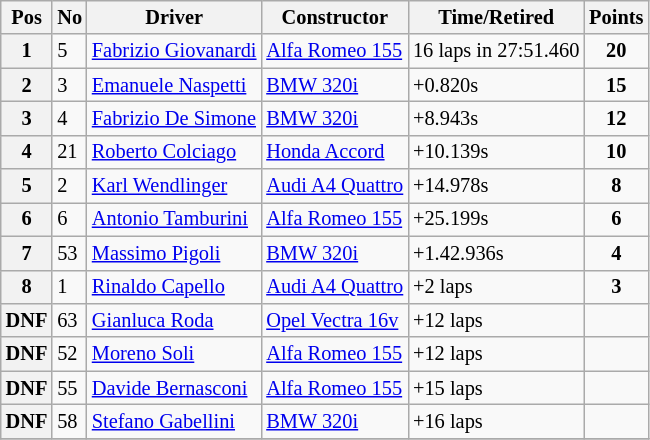<table class="wikitable" style="font-size: 85%;">
<tr>
<th>Pos</th>
<th>No</th>
<th>Driver</th>
<th>Constructor</th>
<th>Time/Retired</th>
<th>Points</th>
</tr>
<tr>
<th>1</th>
<td>5</td>
<td> <a href='#'>Fabrizio Giovanardi</a></td>
<td><a href='#'>Alfa Romeo 155</a></td>
<td>16 laps in 27:51.460</td>
<td align=center><strong>20</strong></td>
</tr>
<tr>
<th>2</th>
<td>3</td>
<td> <a href='#'>Emanuele Naspetti</a></td>
<td><a href='#'>BMW 320i</a></td>
<td>+0.820s</td>
<td align=center><strong>15</strong></td>
</tr>
<tr>
<th>3</th>
<td>4</td>
<td> <a href='#'>Fabrizio De Simone</a></td>
<td><a href='#'>BMW 320i</a></td>
<td>+8.943s</td>
<td align=center><strong>12</strong></td>
</tr>
<tr>
<th>4</th>
<td>21</td>
<td> <a href='#'>Roberto Colciago</a></td>
<td><a href='#'>Honda Accord</a></td>
<td>+10.139s</td>
<td align=center><strong>10</strong></td>
</tr>
<tr>
<th>5</th>
<td>2</td>
<td> <a href='#'>Karl Wendlinger</a></td>
<td><a href='#'>Audi A4 Quattro</a></td>
<td>+14.978s</td>
<td align=center><strong>8</strong></td>
</tr>
<tr>
<th>6</th>
<td>6</td>
<td> <a href='#'>Antonio Tamburini</a></td>
<td><a href='#'>Alfa Romeo 155</a></td>
<td>+25.199s</td>
<td align=center><strong>6</strong></td>
</tr>
<tr>
<th>7</th>
<td>53</td>
<td> <a href='#'>Massimo Pigoli</a></td>
<td><a href='#'>BMW 320i</a></td>
<td>+1.42.936s</td>
<td align=center><strong>4</strong></td>
</tr>
<tr>
<th>8</th>
<td>1</td>
<td> <a href='#'>Rinaldo Capello</a></td>
<td><a href='#'>Audi A4 Quattro</a></td>
<td>+2 laps</td>
<td align=center><strong>3</strong></td>
</tr>
<tr>
<th>DNF</th>
<td>63</td>
<td> <a href='#'>Gianluca Roda</a></td>
<td><a href='#'> Opel Vectra 16v</a></td>
<td>+12 laps</td>
<td></td>
</tr>
<tr>
<th>DNF</th>
<td>52</td>
<td> <a href='#'>Moreno Soli</a></td>
<td><a href='#'>Alfa Romeo 155</a></td>
<td>+12 laps</td>
<td></td>
</tr>
<tr>
<th>DNF</th>
<td>55</td>
<td> <a href='#'>Davide Bernasconi</a></td>
<td><a href='#'>Alfa Romeo 155</a></td>
<td>+15 laps</td>
<td></td>
</tr>
<tr>
<th>DNF</th>
<td>58</td>
<td> <a href='#'>Stefano Gabellini</a></td>
<td><a href='#'>BMW 320i</a></td>
<td>+16 laps</td>
<td></td>
</tr>
<tr>
</tr>
</table>
